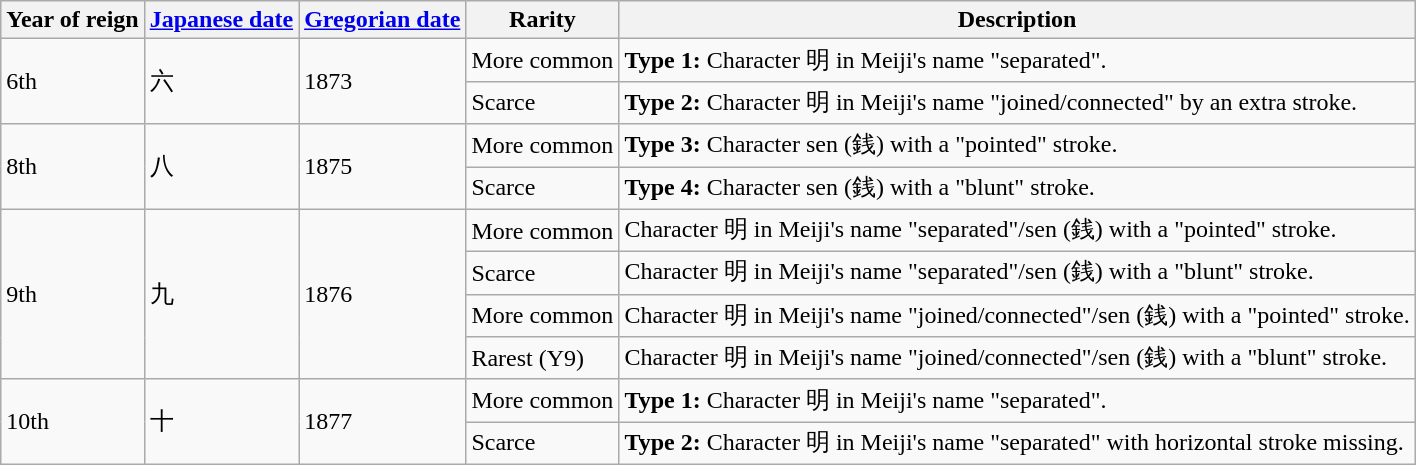<table class="wikitable" style="margin: auto">
<tr>
<th>Year of reign</th>
<th class="unsortable"><a href='#'>Japanese date</a></th>
<th><a href='#'>Gregorian date</a></th>
<th>Rarity</th>
<th>Description</th>
</tr>
<tr>
<td rowspan=2>6th</td>
<td rowspan=2>六</td>
<td rowspan=2>1873</td>
<td>More common</td>
<td><strong>Type 1:</strong> Character 明 in Meiji's name "separated".</td>
</tr>
<tr>
<td>Scarce</td>
<td><strong>Type 2:</strong> Character 明 in Meiji's name "joined/connected" by an extra stroke.</td>
</tr>
<tr>
<td rowspan=2>8th</td>
<td rowspan=2>八</td>
<td rowspan=2>1875</td>
<td>More common</td>
<td><strong>Type 3:</strong> Character sen (銭) with a "pointed" stroke.</td>
</tr>
<tr>
<td>Scarce</td>
<td><strong>Type 4:</strong> Character sen (銭) with a "blunt" stroke.</td>
</tr>
<tr>
<td rowspan=4>9th</td>
<td rowspan=4>九</td>
<td rowspan=4>1876</td>
<td>More common</td>
<td>Character 明 in Meiji's name "separated"/sen (銭) with a "pointed" stroke.</td>
</tr>
<tr>
<td>Scarce</td>
<td>Character 明 in Meiji's name "separated"/sen (銭) with a "blunt" stroke.</td>
</tr>
<tr>
<td>More common</td>
<td>Character 明 in Meiji's name "joined/connected"/sen (銭) with a "pointed" stroke.</td>
</tr>
<tr>
<td>Rarest (Y9)</td>
<td>Character 明 in Meiji's name "joined/connected"/sen (銭) with a "blunt" stroke.</td>
</tr>
<tr>
<td rowspan=2>10th</td>
<td rowspan=2>十</td>
<td rowspan=2>1877</td>
<td>More common</td>
<td><strong>Type 1:</strong> Character 明 in Meiji's name "separated".</td>
</tr>
<tr>
<td>Scarce</td>
<td><strong>Type 2:</strong> Character 明 in Meiji's name "separated" with horizontal stroke missing.</td>
</tr>
</table>
